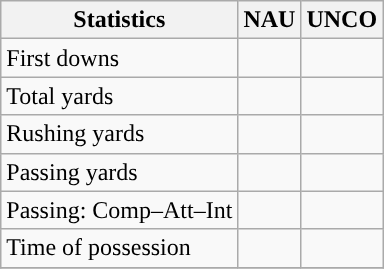<table class="wikitable" style="float: left;">
<tr>
<th>Statistics</th>
<th>NAU</th>
<th>UNCO</th>
</tr>
<tr>
<td>First downs</td>
<td></td>
<td></td>
</tr>
<tr>
<td>Total yards</td>
<td></td>
<td></td>
</tr>
<tr>
<td>Rushing yards</td>
<td></td>
<td></td>
</tr>
<tr>
<td>Passing yards</td>
<td></td>
<td></td>
</tr>
<tr>
<td>Passing: Comp–Att–Int</td>
<td></td>
<td></td>
</tr>
<tr>
<td>Time of possession</td>
<td></td>
<td></td>
</tr>
<tr>
</tr>
</table>
